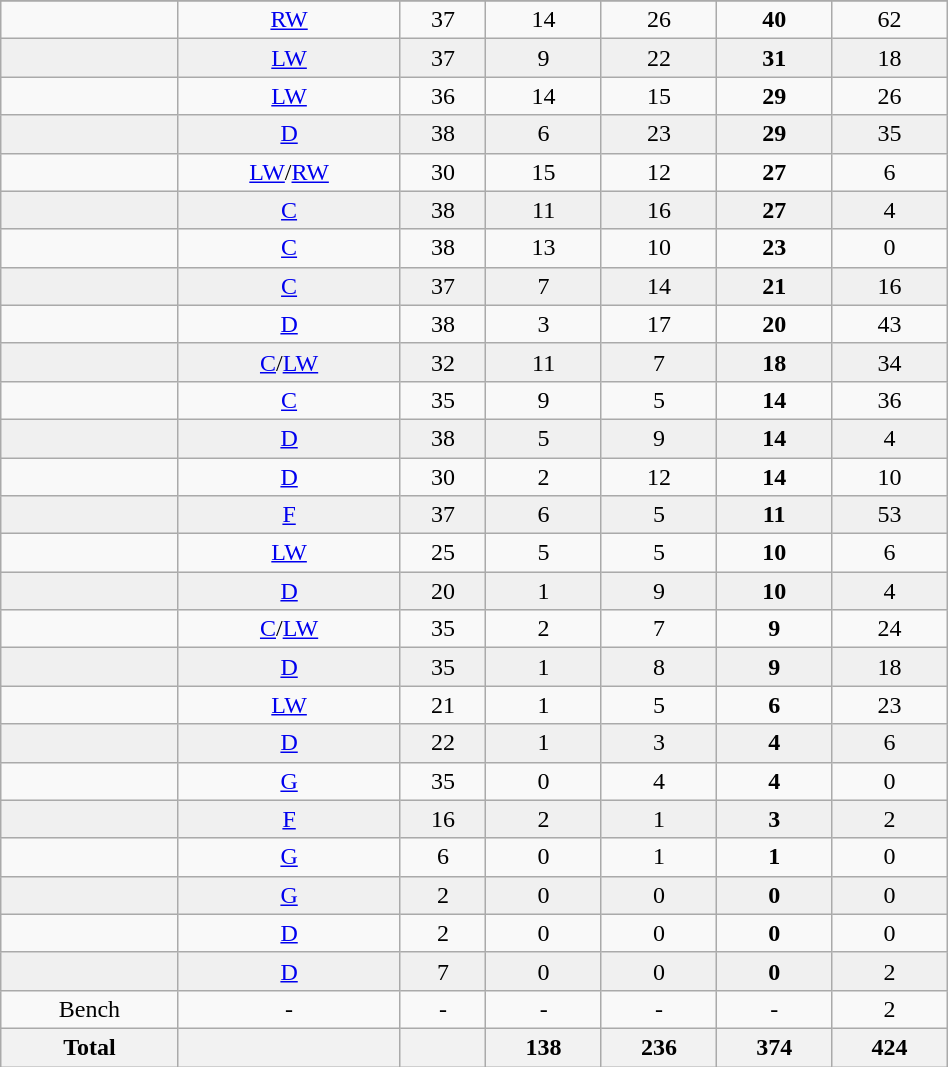<table class="wikitable sortable" width ="50%">
<tr align="center">
</tr>
<tr align="center" bgcolor="">
<td></td>
<td><a href='#'>RW</a></td>
<td>37</td>
<td>14</td>
<td>26</td>
<td><strong>40</strong></td>
<td>62</td>
</tr>
<tr align="center" bgcolor="f0f0f0">
<td></td>
<td><a href='#'>LW</a></td>
<td>37</td>
<td>9</td>
<td>22</td>
<td><strong>31</strong></td>
<td>18</td>
</tr>
<tr align="center" bgcolor="">
<td></td>
<td><a href='#'>LW</a></td>
<td>36</td>
<td>14</td>
<td>15</td>
<td><strong>29</strong></td>
<td>26</td>
</tr>
<tr align="center" bgcolor="f0f0f0">
<td></td>
<td><a href='#'>D</a></td>
<td>38</td>
<td>6</td>
<td>23</td>
<td><strong>29</strong></td>
<td>35</td>
</tr>
<tr align="center" bgcolor="">
<td></td>
<td><a href='#'>LW</a>/<a href='#'>RW</a></td>
<td>30</td>
<td>15</td>
<td>12</td>
<td><strong>27</strong></td>
<td>6</td>
</tr>
<tr align="center" bgcolor="f0f0f0">
<td></td>
<td><a href='#'>C</a></td>
<td>38</td>
<td>11</td>
<td>16</td>
<td><strong>27</strong></td>
<td>4</td>
</tr>
<tr align="center" bgcolor="">
<td></td>
<td><a href='#'>C</a></td>
<td>38</td>
<td>13</td>
<td>10</td>
<td><strong>23</strong></td>
<td>0</td>
</tr>
<tr align="center" bgcolor="f0f0f0">
<td></td>
<td><a href='#'>C</a></td>
<td>37</td>
<td>7</td>
<td>14</td>
<td><strong>21</strong></td>
<td>16</td>
</tr>
<tr align="center" bgcolor="">
<td></td>
<td><a href='#'>D</a></td>
<td>38</td>
<td>3</td>
<td>17</td>
<td><strong>20</strong></td>
<td>43</td>
</tr>
<tr align="center" bgcolor="f0f0f0">
<td></td>
<td><a href='#'>C</a>/<a href='#'>LW</a></td>
<td>32</td>
<td>11</td>
<td>7</td>
<td><strong>18</strong></td>
<td>34</td>
</tr>
<tr align="center" bgcolor="">
<td></td>
<td><a href='#'>C</a></td>
<td>35</td>
<td>9</td>
<td>5</td>
<td><strong>14</strong></td>
<td>36</td>
</tr>
<tr align="center" bgcolor="f0f0f0">
<td></td>
<td><a href='#'>D</a></td>
<td>38</td>
<td>5</td>
<td>9</td>
<td><strong>14</strong></td>
<td>4</td>
</tr>
<tr align="center" bgcolor="">
<td></td>
<td><a href='#'>D</a></td>
<td>30</td>
<td>2</td>
<td>12</td>
<td><strong>14</strong></td>
<td>10</td>
</tr>
<tr align="center" bgcolor="f0f0f0">
<td></td>
<td><a href='#'>F</a></td>
<td>37</td>
<td>6</td>
<td>5</td>
<td><strong>11</strong></td>
<td>53</td>
</tr>
<tr align="center" bgcolor="">
<td></td>
<td><a href='#'>LW</a></td>
<td>25</td>
<td>5</td>
<td>5</td>
<td><strong>10</strong></td>
<td>6</td>
</tr>
<tr align="center" bgcolor="f0f0f0">
<td></td>
<td><a href='#'>D</a></td>
<td>20</td>
<td>1</td>
<td>9</td>
<td><strong>10</strong></td>
<td>4</td>
</tr>
<tr align="center" bgcolor="">
<td></td>
<td><a href='#'>C</a>/<a href='#'>LW</a></td>
<td>35</td>
<td>2</td>
<td>7</td>
<td><strong>9</strong></td>
<td>24</td>
</tr>
<tr align="center" bgcolor="f0f0f0">
<td></td>
<td><a href='#'>D</a></td>
<td>35</td>
<td>1</td>
<td>8</td>
<td><strong>9</strong></td>
<td>18</td>
</tr>
<tr align="center" bgcolor="">
<td></td>
<td><a href='#'>LW</a></td>
<td>21</td>
<td>1</td>
<td>5</td>
<td><strong>6</strong></td>
<td>23</td>
</tr>
<tr align="center" bgcolor="f0f0f0">
<td></td>
<td><a href='#'>D</a></td>
<td>22</td>
<td>1</td>
<td>3</td>
<td><strong>4</strong></td>
<td>6</td>
</tr>
<tr align="center" bgcolor="">
<td></td>
<td><a href='#'>G</a></td>
<td>35</td>
<td>0</td>
<td>4</td>
<td><strong>4</strong></td>
<td>0</td>
</tr>
<tr align="center" bgcolor="f0f0f0">
<td></td>
<td><a href='#'>F</a></td>
<td>16</td>
<td>2</td>
<td>1</td>
<td><strong>3</strong></td>
<td>2</td>
</tr>
<tr align="center" bgcolor="">
<td></td>
<td><a href='#'>G</a></td>
<td>6</td>
<td>0</td>
<td>1</td>
<td><strong>1</strong></td>
<td>0</td>
</tr>
<tr align="center" bgcolor="f0f0f0">
<td></td>
<td><a href='#'>G</a></td>
<td>2</td>
<td>0</td>
<td>0</td>
<td><strong>0</strong></td>
<td>0</td>
</tr>
<tr align="center" bgcolor="">
<td></td>
<td><a href='#'>D</a></td>
<td>2</td>
<td>0</td>
<td>0</td>
<td><strong>0</strong></td>
<td>0</td>
</tr>
<tr align="center" bgcolor="f0f0f0">
<td></td>
<td><a href='#'>D</a></td>
<td>7</td>
<td>0</td>
<td>0</td>
<td><strong>0</strong></td>
<td>2</td>
</tr>
<tr align="center" bgcolor="">
<td>Bench</td>
<td>-</td>
<td>-</td>
<td>-</td>
<td>-</td>
<td>-</td>
<td>2</td>
</tr>
<tr>
<th>Total</th>
<th></th>
<th></th>
<th>138</th>
<th>236</th>
<th>374</th>
<th>424</th>
</tr>
</table>
